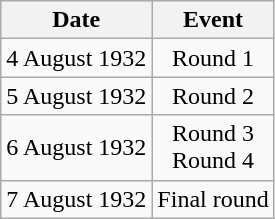<table class = "wikitable" style="text-align:center;">
<tr>
<th>Date</th>
<th>Event</th>
</tr>
<tr>
<td>4 August 1932</td>
<td>Round 1</td>
</tr>
<tr>
<td>5 August 1932</td>
<td>Round 2</td>
</tr>
<tr>
<td>6 August 1932</td>
<td>Round 3<br>Round 4</td>
</tr>
<tr>
<td>7 August 1932</td>
<td>Final round</td>
</tr>
</table>
